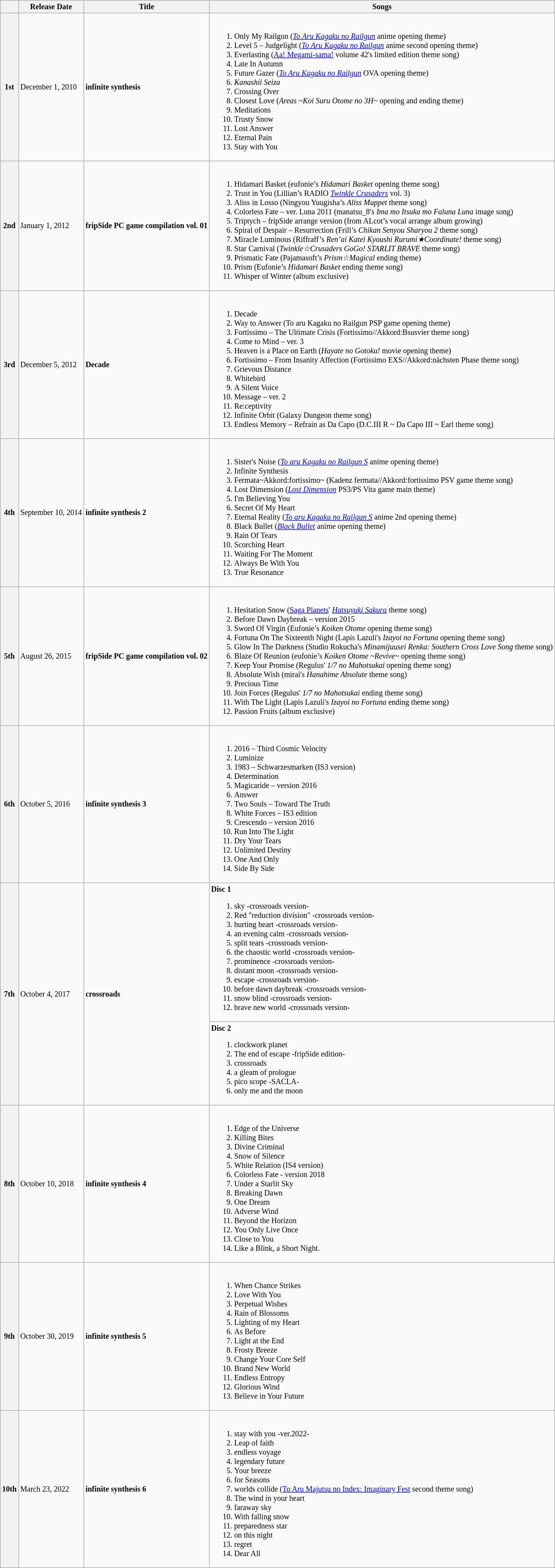<table class="wikitable" style="font-size:smaller">
<tr>
<th> </th>
<th>Release Date</th>
<th>Title</th>
<th>Songs</th>
</tr>
<tr>
<th>1st</th>
<td>December 1, 2010</td>
<td><strong>infinite synthesis</strong></td>
<td><br><ol><li>Only My Railgun (<em><a href='#'>To Aru Kagaku no Railgun</a></em> anime opening theme)</li><li>Level 5 – Judgelight (<em><a href='#'>To Aru Kagaku no Railgun</a></em> anime second opening theme)</li><li>Everlasting (<a href='#'>Aa! Megami-sama!</a> volume 42's limited edition theme song)</li><li>Late In Autumn</li><li>Future Gazer (<em><a href='#'>To Aru Kagaku no Railgun</a></em> OVA opening theme)</li><li><em>Kanashii Seiza</em></li><li>Crossing Over</li><li>Closest Love (<em>Areas ~Koi Suru Otome no 3H~</em> opening and ending theme)</li><li>Meditations</li><li>Trusty Snow</li><li>Lost Answer</li><li>Eternal Pain</li><li>Stay with You</li></ol></td>
</tr>
<tr>
<th>2nd</th>
<td>January 1, 2012</td>
<td><strong>fripSide PC game compilation vol. 01</strong></td>
<td><br><ol><li>Hidamari Basket (eufonie’s <em>Hidamari Basket</em> opening theme song)</li><li>Trust in You (Lillian’s RADIO <em><a href='#'>Twinkle Crusaders</a></em> vol. 3)</li><li>Aliss in Losso (Ningyou Yuugisha’s <em>Aliss Muppet</em> theme song)</li><li>Colorless Fate – ver. Luna 2011 (manatsu_8′s <em>Ima mo Itsuka mo Faluna Luna</em> image song)</li><li>Triptych – fripSide arrange version (from ALcot’s vocal arrange album growing)</li><li>Spiral of Despair – Resurrection (Frill’s <em>Chikan Senyou Sharyou 2</em> theme song)</li><li>Miracle Luminous (Riffraff’s <em>Ren’ai Katei Kyoushi Rurumi★Coordinate!</em> theme song)</li><li>Star Carnival (<em>Twinkle☆Crusaders GoGo! STARLIT BRAVE</em> theme song)</li><li>Prismatic Fate (Pajamasoft’s <em>Prism☆Magical</em> ending theme)</li><li>Prism (Eufonie’s <em>Hidamari Basket</em> ending theme song)</li><li>Whisper of Winter (album exclusive)</li></ol></td>
</tr>
<tr>
<th>3rd</th>
<td>December 5, 2012</td>
<td><strong>Decade</strong></td>
<td><br><ol><li>Decade</li><li>Way to Answer (To aru Kagaku no Railgun PSP game opening theme)</li><li>Fortissimo – The Ultimate Crisis (Fortissimo//Akkord:Bsusvier theme song)</li><li>Come to Mind – ver. 3</li><li>Heaven is a Place on Earth (<em>Hayate no Gotoku!</em> movie opening theme)</li><li>Fortissimo – From Insanity Affection (Fortissimo EXS//Akkord:nächsten Phase theme song)</li><li>Grievous Distance</li><li>Whitebird</li><li>A Silent Voice</li><li>Message – ver. 2</li><li>Re:ceptivity</li><li>Infinite Orbit (Galaxy Dungeon theme song)</li><li>Endless Memory – Refrain as Da Capo (D.C.III R ~ Da Capo III ~ Earl theme song)</li></ol></td>
</tr>
<tr>
<th>4th</th>
<td>September 10, 2014</td>
<td><strong>infinite synthesis 2</strong></td>
<td><br><ol><li>Sister's Noise (<em><a href='#'>To aru Kagaku no Railgun S</a></em> anime opening theme)</li><li>Infinite Synthesis</li><li>Fermata~Akkord:fortissimo~ (Kadenz fermata//Akkord:fortissimo PSV game theme song)</li><li>Lost Dimension (<em><a href='#'>Lost Dimension</a></em> PS3/PS Vita game main theme)</li><li>I'm Believing You</li><li>Secret Of My Heart</li><li>Eternal Reality (<em><a href='#'>To aru Kagaku no Railgun S</a></em> anime 2nd opening theme)</li><li>Black Bullet (<em><a href='#'>Black Bullet</a></em> anime opening theme)</li><li>Rain Of Tears</li><li>Scorching Heart</li><li>Waiting For The Moment</li><li>Always Be With You</li><li>True Resonance</li></ol></td>
</tr>
<tr>
<th>5th</th>
<td>August 26, 2015</td>
<td><strong>fripSide PC game compilation vol. 02</strong></td>
<td><br><ol><li>Hesitation Snow (<a href='#'>Saga Planets</a>' <em><a href='#'>Hatsuyuki Sakura</a></em> theme song)</li><li>Before Dawn Daybreak – version 2015</li><li>Sword Of Virgin (Eufonie’s <em>Koiken Otome</em> opening theme song)</li><li>Fortuna On The Sixteenth Night (Lapis Lazuli's <em>Izayoi no Fortuna</em> opening theme song)</li><li>Glow In The Darkness (Studio Rokucha's <em>Minamijuusei Renka: Southern Cross Love Song</em> theme song)</li><li>Blaze Of Reunion (eufonie’s <em>Koiken Otome ~Revive~</em> opening theme song)</li><li>Keep Your Promise (Regulus' <em>1/7 no Mahotsukai</em> opening theme song)</li><li>Absolute Wish (mirai's <em>Hanahime Absolute</em> theme song)</li><li>Precious Time</li><li>Join Forces (Regulus' <em>1/7 no Mahotsukai</em> ending theme song)</li><li>With The Light (Lapis Lazuli's <em>Izayoi no Fortuna</em> ending theme song)</li><li>Passion Fruits (album exclusive)</li></ol></td>
</tr>
<tr>
<th>6th</th>
<td>October 5, 2016</td>
<td><strong>infinite synthesis 3</strong></td>
<td><br><ol><li>2016 – Third Cosmic Velocity</li><li>Luminize</li><li>1983 – Schwarzesmarken (IS3 version)</li><li>Determination</li><li>Magicaride – version 2016</li><li>Answer</li><li>Two Souls – Toward The Truth</li><li>White Forces – IS3 edition</li><li>Crescendo – version 2016</li><li>Run Into The Light</li><li>Dry Your Tears</li><li>Unlimited Destiny</li><li>One And Only</li><li>Side By Side</li></ol></td>
</tr>
<tr>
<th rowspan="2">7th</th>
<td rowspan="2">October 4, 2017</td>
<td rowspan="2"><strong>crossroads</strong></td>
<td><strong>Disc 1</strong><br><ol><li>sky -crossroads version-</li><li>Red "reduction division" -crossroads version-</li><li>hurting heart -crossroads version-</li><li>an evening calm -crossroads version-</li><li>split tears -crossroads version-</li><li>the chaostic world -crossroads version-</li><li>prominence -crossroads version-</li><li>distant moon -crossroads version-</li><li>escape -crossroads version-</li><li>before dawn daybreak -crossroads version-</li><li>snow blind -crossroads version-</li><li>brave new world -crossroads version-</li></ol></td>
</tr>
<tr>
<td><strong>Disc 2</strong><br><ol><li>clockwork planet</li><li>The end of escape -fripSide edition-</li><li>crossroads</li><li>a gleam of prologue</li><li>pico scope -SACLA-</li><li>only me and the moon</li></ol></td>
</tr>
<tr>
<th>8th</th>
<td>October 10, 2018</td>
<td><strong>infinite synthesis 4</strong></td>
<td><br><ol><li>Edge of the Universe</li><li>Killing Bites</li><li>Divine Criminal</li><li>Snow of Silence</li><li>White Relation (IS4 version)</li><li>Colorless Fate - version 2018</li><li>Under a Starlit Sky</li><li>Breaking Dawn</li><li>One Dream</li><li>Adverse Wind</li><li>Beyond the Horizon</li><li>You Only Live Once</li><li>Close to You</li><li>Like a Blink, a Short Night.</li></ol></td>
</tr>
<tr>
<th>9th</th>
<td>October 30, 2019</td>
<td><strong>infinite synthesis 5</strong></td>
<td><br><ol><li>When Chance Strikes</li><li>Love With You</li><li>Perpetual Wishes</li><li>Rain of Blossoms</li><li>Lighting of my Heart</li><li>As Before</li><li>Light at the End</li><li>Frosty Breeze</li><li>Change Your Core Self</li><li>Brand New World</li><li>Endless Entropy</li><li>Glorious Wind</li><li>Believe in Your Future</li></ol></td>
</tr>
<tr>
<th>10th</th>
<td>March 23, 2022</td>
<td><strong>infinite synthesis 6</strong></td>
<td><br><ol><li>stay with you -ver.2022-</li><li>Leap of faith</li><li>endless voyage</li><li>legendary future</li><li>Your breeze</li><li>for Seasons</li><li>worlds collide (<a href='#'>To Aru Majutsu no Index: Imaginary Fest</a> second theme song)</li><li>The wind in your heart</li><li>faraway sky</li><li>With falling snow</li><li>preparedness star</li><li>on this night</li><li>regret</li><li>Dear All</li></ol></td>
</tr>
</table>
